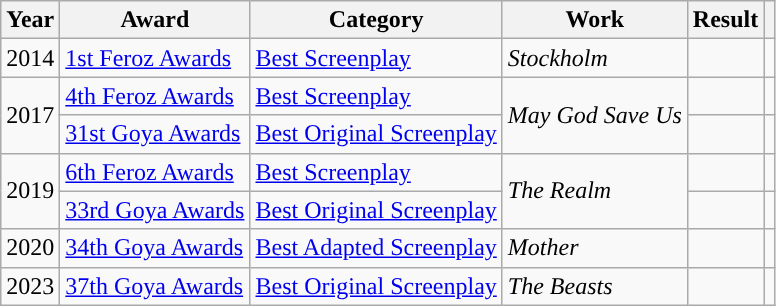<table class="wikitable sortable plainrowheaders">
<tr>
<th>Year</th>
<th>Award</th>
<th>Category</th>
<th>Work</th>
<th>Result</th>
<th scope="col" class="unsortable"></th>
</tr>
<tr>
<td align = "center">2014</td>
<td><a href='#'>1st Feroz Awards</a></td>
<td><a href='#'>Best Screenplay</a></td>
<td><em>Stockholm</em></td>
<td></td>
<td align = "center"></td>
</tr>
<tr>
<td align = "center" rowspan = "2">2017</td>
<td><a href='#'>4th Feroz Awards</a></td>
<td><a href='#'>Best Screenplay</a></td>
<td rowspan = "2"><em>May God Save Us</em></td>
<td></td>
<td align = "center"></td>
</tr>
<tr>
<td><a href='#'>31st Goya Awards</a></td>
<td><a href='#'>Best Original Screenplay</a></td>
<td></td>
<td align = "center"></td>
</tr>
<tr>
<td align = "center" rowspan = "2">2019</td>
<td><a href='#'>6th Feroz Awards</a></td>
<td><a href='#'>Best Screenplay</a></td>
<td rowspan = "2"><em>The Realm</em></td>
<td></td>
<td align="center"></td>
</tr>
<tr>
<td><a href='#'>33rd Goya Awards</a></td>
<td><a href='#'>Best Original Screenplay</a></td>
<td></td>
<td align="center"></td>
</tr>
<tr>
<td align = "center">2020</td>
<td><a href='#'>34th Goya Awards</a></td>
<td><a href='#'>Best Adapted Screenplay</a></td>
<td><em>Mother</em></td>
<td></td>
<td align="center"></td>
</tr>
<tr>
<td align = "center">2023</td>
<td><a href='#'>37th Goya Awards</a></td>
<td><a href='#'>Best Original Screenplay</a></td>
<td><em>The Beasts</em></td>
<td></td>
<td align = "center"></td>
</tr>
</table>
